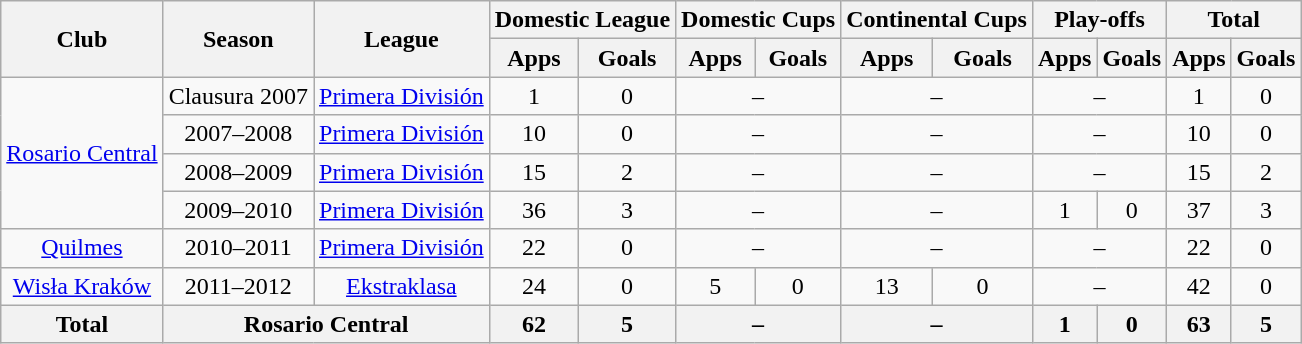<table class="wikitable" style="text-align: center;">
<tr>
<th rowspan="2">Club</th>
<th rowspan="2">Season</th>
<th rowspan="2">League</th>
<th colspan="2">Domestic League</th>
<th colspan="2">Domestic Cups</th>
<th colspan="2">Continental Cups</th>
<th colspan="2">Play-offs</th>
<th colspan="2">Total</th>
</tr>
<tr>
<th>Apps</th>
<th>Goals</th>
<th>Apps</th>
<th>Goals</th>
<th>Apps</th>
<th>Goals</th>
<th>Apps</th>
<th>Goals</th>
<th>Apps</th>
<th>Goals</th>
</tr>
<tr>
<td rowspan="4" valign="center"><a href='#'>Rosario Central</a></td>
<td>Clausura 2007</td>
<td><a href='#'>Primera División</a></td>
<td>1</td>
<td>0</td>
<td colspan="2">–</td>
<td colspan="2">–</td>
<td colspan="2">–</td>
<td>1</td>
<td>0</td>
</tr>
<tr>
<td>2007–2008</td>
<td><a href='#'>Primera División</a></td>
<td>10</td>
<td>0</td>
<td colspan="2">–</td>
<td colspan="2">–</td>
<td colspan="2">–</td>
<td>10</td>
<td>0</td>
</tr>
<tr>
<td>2008–2009</td>
<td><a href='#'>Primera División</a></td>
<td>15</td>
<td>2</td>
<td colspan="2">–</td>
<td colspan="2">–</td>
<td colspan="2">–</td>
<td>15</td>
<td>2</td>
</tr>
<tr>
<td>2009–2010</td>
<td><a href='#'>Primera División</a></td>
<td>36</td>
<td>3</td>
<td colspan="2">–</td>
<td colspan="2">–</td>
<td>1</td>
<td>0</td>
<td>37</td>
<td>3</td>
</tr>
<tr>
<td rowspan="1" valign="center"><a href='#'>Quilmes</a></td>
<td>2010–2011</td>
<td><a href='#'>Primera División</a></td>
<td>22</td>
<td>0</td>
<td colspan="2">–</td>
<td colspan="2">–</td>
<td colspan="2">–</td>
<td>22</td>
<td>0</td>
</tr>
<tr>
<td rowspan="1" valign="center"><a href='#'>Wisła Kraków</a></td>
<td>2011–2012</td>
<td><a href='#'>Ekstraklasa</a></td>
<td>24</td>
<td>0</td>
<td>5</td>
<td>0</td>
<td>13</td>
<td>0</td>
<td colspan="2">–</td>
<td>42</td>
<td>0</td>
</tr>
<tr>
<th colspan="1">Total</th>
<th colspan="2">Rosario Central</th>
<th>62</th>
<th>5</th>
<th colspan="2">–</th>
<th colspan="2">–</th>
<th>1</th>
<th>0</th>
<th>63</th>
<th>5</th>
</tr>
</table>
